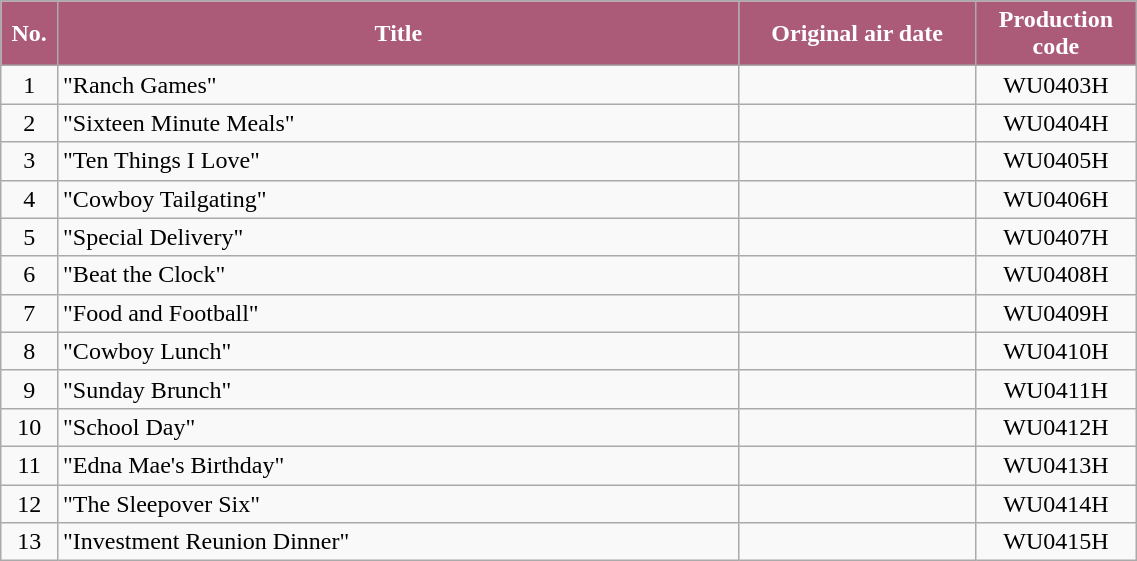<table class="wikitable plainrowheaders" style="width:60%;">
<tr>
<th style="background-color: #ab5b78; color: #FFFFFF;" width=5%>No.</th>
<th style="background-color: #ab5b78; color: #FFFFFF;" width=60%>Title</th>
<th style="background-color: #ab5b78; color: #FFFFFF;">Original air date</th>
<th style="background-color: #ab5b78; color: #FFFFFF;">Production<br>code</th>
</tr>
<tr>
<td align=center>1</td>
<td>"Ranch Games"</td>
<td align=center></td>
<td align=center>WU0403H</td>
</tr>
<tr>
<td align=center>2</td>
<td>"Sixteen Minute Meals"</td>
<td align=center></td>
<td align=center>WU0404H</td>
</tr>
<tr>
<td align=center>3</td>
<td>"Ten Things I Love"</td>
<td align=center></td>
<td align=center>WU0405H</td>
</tr>
<tr>
<td align=center>4</td>
<td>"Cowboy Tailgating"</td>
<td align=center></td>
<td align=center>WU0406H</td>
</tr>
<tr>
<td align=center>5</td>
<td>"Special Delivery"</td>
<td align=center></td>
<td align=center>WU0407H</td>
</tr>
<tr>
<td align=center>6</td>
<td>"Beat the Clock"</td>
<td align=center></td>
<td align=center>WU0408H</td>
</tr>
<tr>
<td align=center>7</td>
<td>"Food and Football"</td>
<td align=center></td>
<td align=center>WU0409H</td>
</tr>
<tr>
<td align=center>8</td>
<td>"Cowboy Lunch"</td>
<td align=center></td>
<td align=center>WU0410H</td>
</tr>
<tr>
<td align=center>9</td>
<td>"Sunday Brunch"</td>
<td align=center></td>
<td align=center>WU0411H</td>
</tr>
<tr>
<td align=center>10</td>
<td>"School Day"</td>
<td align=center></td>
<td align=center>WU0412H</td>
</tr>
<tr>
<td align=center>11</td>
<td>"Edna Mae's Birthday"</td>
<td align=center></td>
<td align=center>WU0413H</td>
</tr>
<tr>
<td align=center>12</td>
<td>"The Sleepover Six"</td>
<td align=center></td>
<td align=center>WU0414H</td>
</tr>
<tr>
<td align=center>13</td>
<td>"Investment Reunion Dinner"</td>
<td align=center></td>
<td align=center>WU0415H</td>
</tr>
</table>
